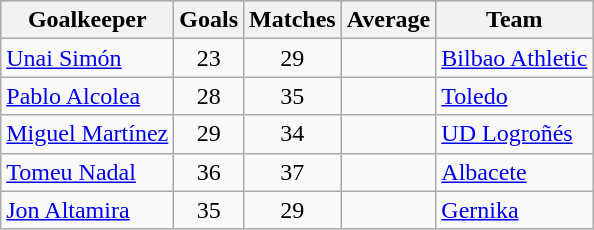<table class="wikitable sortable" class="wikitable">
<tr style="background:#ccc; text-align:center;">
<th>Goalkeeper</th>
<th>Goals</th>
<th>Matches</th>
<th>Average</th>
<th>Team</th>
</tr>
<tr>
<td> <a href='#'>Unai Simón</a></td>
<td style="text-align:center;">23</td>
<td style="text-align:center;">29</td>
<td style="text-align:center;"></td>
<td><a href='#'>Bilbao Athletic</a></td>
</tr>
<tr>
<td> <a href='#'>Pablo Alcolea</a></td>
<td style="text-align:center;">28</td>
<td style="text-align:center;">35</td>
<td style="text-align:center;"></td>
<td><a href='#'>Toledo</a></td>
</tr>
<tr>
<td> <a href='#'>Miguel Martínez</a></td>
<td style="text-align:center;">29</td>
<td style="text-align:center;">34</td>
<td style="text-align:center;"></td>
<td><a href='#'>UD Logroñés</a></td>
</tr>
<tr>
<td> <a href='#'>Tomeu Nadal</a></td>
<td style="text-align:center;">36</td>
<td style="text-align:center;">37</td>
<td style="text-align:center;"></td>
<td><a href='#'>Albacete</a></td>
</tr>
<tr>
<td> <a href='#'>Jon Altamira</a></td>
<td style="text-align:center;">35</td>
<td style="text-align:center;">29</td>
<td style="text-align:center;"></td>
<td><a href='#'>Gernika</a></td>
</tr>
</table>
